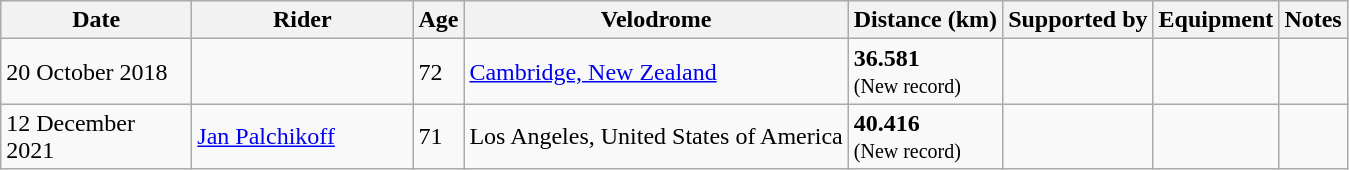<table class="wikitable sortable mw-collapsible mw-collapsed" style="min-width:22em">
<tr>
<th width=120>Date</th>
<th width=140>Rider</th>
<th>Age</th>
<th>Velodrome</th>
<th>Distance (km)</th>
<th>Supported by</th>
<th>Equipment</th>
<th>Notes</th>
</tr>
<tr>
<td>20 October 2018</td>
<td></td>
<td>72</td>
<td><a href='#'>Cambridge, New Zealand</a></td>
<td><strong>36.581</strong><br><small>(New record)</small></td>
<td></td>
<td></td>
<td></td>
</tr>
<tr>
<td>12 December 2021</td>
<td> <a href='#'>Jan Palchikoff</a></td>
<td>71</td>
<td>Los Angeles, United States of America</td>
<td><strong>40.416</strong><br><small>(New record)</small></td>
<td></td>
<td></td>
<td></td>
</tr>
</table>
